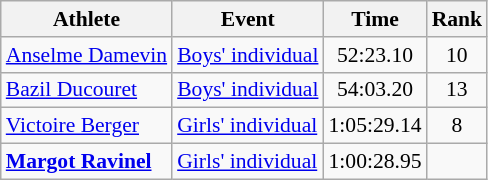<table class="wikitable" style="font-size:90%">
<tr>
<th>Athlete</th>
<th>Event</th>
<th>Time</th>
<th>Rank</th>
</tr>
<tr align=center>
<td align=left><a href='#'>Anselme Damevin</a></td>
<td align=left><a href='#'>Boys' individual</a></td>
<td>52:23.10</td>
<td>10</td>
</tr>
<tr align=center>
<td align=left><a href='#'>Bazil Ducouret</a></td>
<td align=left><a href='#'>Boys' individual</a></td>
<td>54:03.20</td>
<td>13</td>
</tr>
<tr align=center>
<td align=left><a href='#'>Victoire Berger</a></td>
<td align=left><a href='#'>Girls' individual</a></td>
<td>1:05:29.14</td>
<td>8</td>
</tr>
<tr align=center>
<td align=left><strong><a href='#'>Margot Ravinel</a></strong></td>
<td align=left><a href='#'>Girls' individual</a></td>
<td>1:00:28.95</td>
<td></td>
</tr>
</table>
